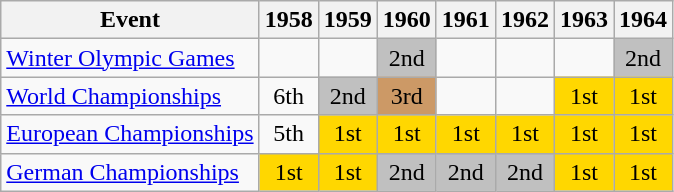<table class="wikitable" style="text-align:center">
<tr>
<th>Event</th>
<th>1958</th>
<th>1959</th>
<th>1960</th>
<th>1961</th>
<th>1962</th>
<th>1963</th>
<th>1964</th>
</tr>
<tr>
<td align=left><a href='#'>Winter Olympic Games</a></td>
<td></td>
<td></td>
<td bgcolor=silver>2nd</td>
<td></td>
<td></td>
<td></td>
<td bgcolor=silver>2nd</td>
</tr>
<tr>
<td align=left><a href='#'>World Championships</a></td>
<td>6th</td>
<td bgcolor=silver>2nd</td>
<td bgcolor=cc9966>3rd</td>
<td></td>
<td></td>
<td bgcolor=gold>1st</td>
<td bgcolor=gold>1st</td>
</tr>
<tr>
<td align=left><a href='#'>European Championships</a></td>
<td>5th</td>
<td bgcolor=gold>1st</td>
<td bgcolor=gold>1st</td>
<td bgcolor=gold>1st</td>
<td bgcolor=gold>1st</td>
<td bgcolor=gold>1st</td>
<td bgcolor=gold>1st</td>
</tr>
<tr>
<td align=left><a href='#'>German Championships</a></td>
<td bgcolor=gold>1st</td>
<td bgcolor=gold>1st</td>
<td bgcolor=silver>2nd</td>
<td bgcolor=silver>2nd</td>
<td bgcolor=silver>2nd</td>
<td bgcolor=gold>1st</td>
<td bgcolor=gold>1st</td>
</tr>
</table>
